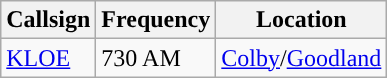<table class="wikitable">
<tr>
<th>Callsign</th>
<th>Frequency</th>
<th>Location</th>
</tr>
<tr>
<td><a href='#'>KLOE</a></td>
<td>730 AM</td>
<td><a href='#'>Colby</a>/<a href='#'>Goodland</a></td>
</tr>
</table>
